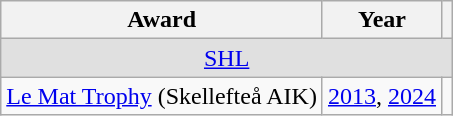<table class="wikitable">
<tr>
<th>Award</th>
<th>Year</th>
<th></th>
</tr>
<tr ALIGN="center" bgcolor="#e0e0e0">
<td colspan="3"><a href='#'>SHL</a></td>
</tr>
<tr>
<td><a href='#'>Le Mat Trophy</a> (Skellefteå AIK)</td>
<td><a href='#'>2013</a>, <a href='#'>2024</a></td>
<td></td>
</tr>
</table>
